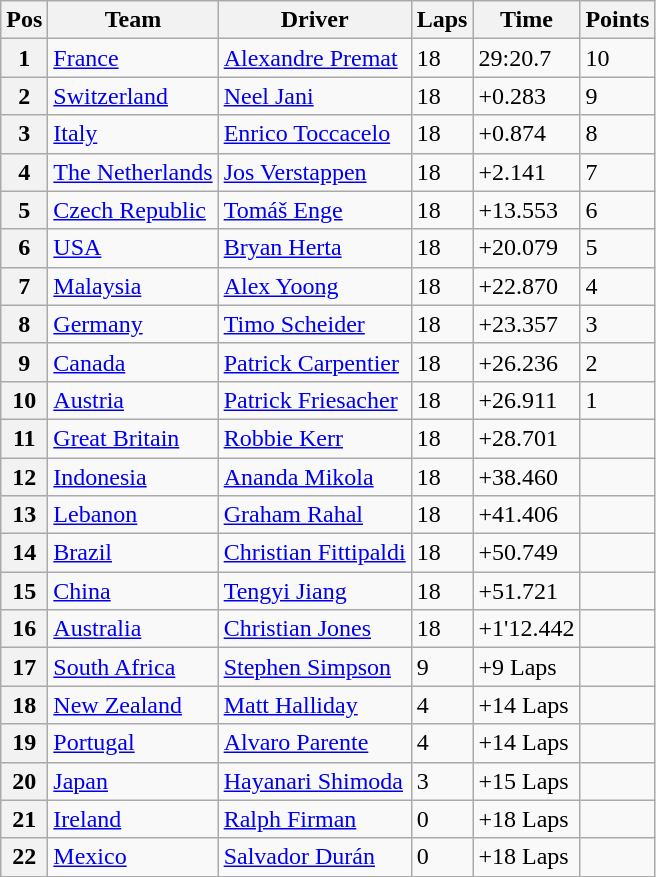<table class="wikitable">
<tr>
<th>Pos</th>
<th>Team</th>
<th>Driver</th>
<th>Laps</th>
<th>Time</th>
<th>Points</th>
</tr>
<tr>
<th>1</th>
<td> <a href='#'>France</a></td>
<td><a href='#'>Alexandre Premat</a></td>
<td>18</td>
<td>29:20.7</td>
<td>10</td>
</tr>
<tr>
<th>2</th>
<td> <a href='#'>Switzerland</a></td>
<td><a href='#'>Neel Jani</a></td>
<td>18</td>
<td>+0.283</td>
<td>9</td>
</tr>
<tr>
<th>3</th>
<td> <a href='#'>Italy</a></td>
<td><a href='#'>Enrico Toccacelo</a></td>
<td>18</td>
<td>+0.874</td>
<td>8</td>
</tr>
<tr>
<th>4</th>
<td> <a href='#'>The Netherlands</a></td>
<td><a href='#'>Jos Verstappen</a></td>
<td>18</td>
<td>+2.141</td>
<td>7</td>
</tr>
<tr>
<th>5</th>
<td> <a href='#'>Czech Republic</a></td>
<td><a href='#'>Tomáš Enge</a></td>
<td>18</td>
<td>+13.553</td>
<td>6</td>
</tr>
<tr>
<th>6</th>
<td> <a href='#'>USA</a></td>
<td><a href='#'>Bryan Herta</a></td>
<td>18</td>
<td>+20.079</td>
<td>5</td>
</tr>
<tr>
<th>7</th>
<td> <a href='#'>Malaysia</a></td>
<td><a href='#'>Alex Yoong</a></td>
<td>18</td>
<td>+22.870</td>
<td>4</td>
</tr>
<tr>
<th>8</th>
<td> <a href='#'>Germany</a></td>
<td><a href='#'>Timo Scheider</a></td>
<td>18</td>
<td>+23.357</td>
<td>3</td>
</tr>
<tr>
<th>9</th>
<td> <a href='#'>Canada</a></td>
<td><a href='#'>Patrick Carpentier</a></td>
<td>18</td>
<td>+26.236</td>
<td>2</td>
</tr>
<tr>
<th>10</th>
<td> <a href='#'>Austria</a></td>
<td><a href='#'>Patrick Friesacher</a></td>
<td>18</td>
<td>+26.911</td>
<td>1</td>
</tr>
<tr>
<th>11</th>
<td> <a href='#'>Great Britain</a></td>
<td><a href='#'>Robbie Kerr</a></td>
<td>18</td>
<td>+28.701</td>
<td></td>
</tr>
<tr>
<th>12</th>
<td> <a href='#'>Indonesia</a></td>
<td><a href='#'>Ananda Mikola</a></td>
<td>18</td>
<td>+38.460</td>
<td></td>
</tr>
<tr>
<th>13</th>
<td> <a href='#'>Lebanon</a></td>
<td><a href='#'>Graham Rahal</a></td>
<td>18</td>
<td>+41.406</td>
<td></td>
</tr>
<tr>
<th>14</th>
<td> <a href='#'>Brazil</a></td>
<td><a href='#'>Christian Fittipaldi</a></td>
<td>18</td>
<td>+50.749</td>
<td></td>
</tr>
<tr>
<th>15</th>
<td> <a href='#'>China</a></td>
<td><a href='#'>Tengyi Jiang</a></td>
<td>18</td>
<td>+51.721</td>
<td></td>
</tr>
<tr>
<th>16</th>
<td> <a href='#'>Australia</a></td>
<td><a href='#'>Christian Jones</a></td>
<td>18</td>
<td>+1'12.442</td>
<td></td>
</tr>
<tr>
<th>17</th>
<td> <a href='#'>South Africa</a></td>
<td><a href='#'>Stephen Simpson</a></td>
<td>9</td>
<td>+9 Laps</td>
<td></td>
</tr>
<tr>
<th>18</th>
<td> <a href='#'>New Zealand</a></td>
<td><a href='#'>Matt Halliday</a></td>
<td>4</td>
<td>+14 Laps</td>
<td></td>
</tr>
<tr>
<th>19</th>
<td> <a href='#'>Portugal</a></td>
<td><a href='#'>Alvaro Parente</a></td>
<td>4</td>
<td>+14 Laps</td>
<td></td>
</tr>
<tr>
<th>20</th>
<td> <a href='#'>Japan</a></td>
<td><a href='#'>Hayanari Shimoda</a></td>
<td>3</td>
<td>+15 Laps</td>
<td></td>
</tr>
<tr>
<th>21</th>
<td> <a href='#'>Ireland</a></td>
<td><a href='#'>Ralph Firman</a></td>
<td>0</td>
<td>+18 Laps</td>
<td></td>
</tr>
<tr>
<th>22</th>
<td> <a href='#'>Mexico</a></td>
<td><a href='#'>Salvador Durán</a></td>
<td>0</td>
<td>+18 Laps</td>
<td></td>
</tr>
</table>
